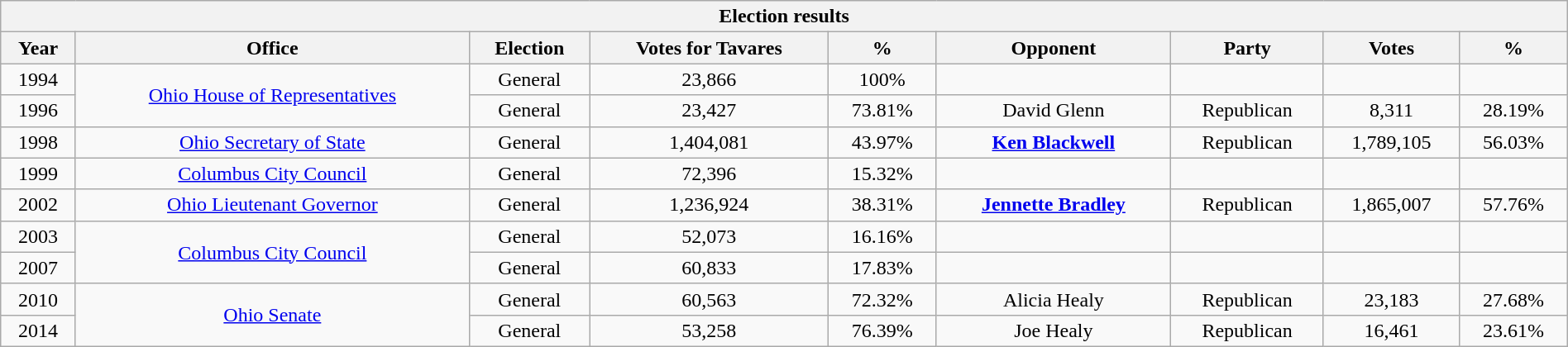<table class="wikitable" style="width:100%; text-align: center;">
<tr>
<th colspan="12">Election results</th>
</tr>
<tr>
<th>Year</th>
<th>Office</th>
<th>Election</th>
<th>Votes for Tavares</th>
<th>%</th>
<th>Opponent</th>
<th>Party</th>
<th>Votes</th>
<th>%</th>
</tr>
<tr>
<td>1994</td>
<td rowspan=2><a href='#'>Ohio House of Representatives</a></td>
<td>General</td>
<td>23,866</td>
<td>100%</td>
<td></td>
<td></td>
<td></td>
<td></td>
</tr>
<tr>
<td>1996</td>
<td>General</td>
<td>23,427</td>
<td>73.81%</td>
<td>David Glenn</td>
<td>Republican</td>
<td>8,311</td>
<td>28.19%</td>
</tr>
<tr |->
<td>1998</td>
<td><a href='#'>Ohio Secretary of State</a></td>
<td>General</td>
<td>1,404,081</td>
<td>43.97%</td>
<td><strong><a href='#'>Ken Blackwell</a></strong></td>
<td>Republican</td>
<td>1,789,105</td>
<td>56.03%</td>
</tr>
<tr |->
<td>1999</td>
<td><a href='#'>Columbus City Council</a></td>
<td>General</td>
<td>72,396</td>
<td>15.32%</td>
<td></td>
<td></td>
<td></td>
<td></td>
</tr>
<tr |->
<td>2002</td>
<td><a href='#'>Ohio Lieutenant Governor</a></td>
<td>General</td>
<td>1,236,924</td>
<td>38.31%</td>
<td><strong><a href='#'>Jennette Bradley</a></strong></td>
<td>Republican</td>
<td>1,865,007</td>
<td>57.76%</td>
</tr>
<tr |->
<td>2003</td>
<td rowspan=2><a href='#'>Columbus City Council</a></td>
<td>General</td>
<td>52,073</td>
<td>16.16%</td>
<td></td>
<td></td>
<td></td>
<td></td>
</tr>
<tr>
<td>2007</td>
<td>General</td>
<td>60,833</td>
<td>17.83%</td>
<td></td>
<td></td>
<td></td>
<td></td>
</tr>
<tr>
<td>2010</td>
<td rowspan=2><a href='#'>Ohio Senate</a></td>
<td>General</td>
<td>60,563</td>
<td>72.32%</td>
<td>Alicia Healy</td>
<td>Republican</td>
<td>23,183</td>
<td>27.68%</td>
</tr>
<tr>
<td>2014</td>
<td>General</td>
<td>53,258</td>
<td>76.39%</td>
<td>Joe Healy</td>
<td>Republican</td>
<td>16,461</td>
<td>23.61%</td>
</tr>
</table>
